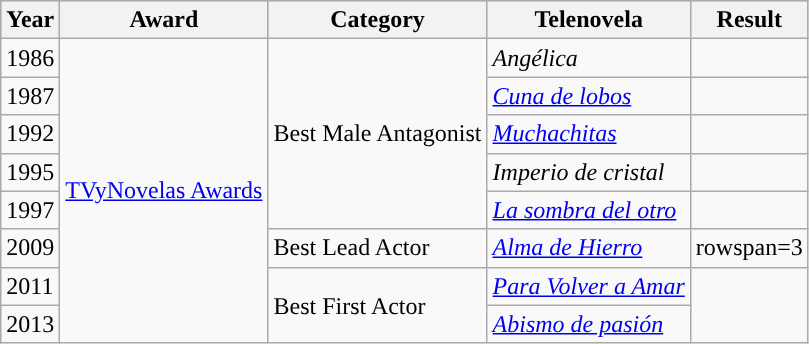<table class="wikitable">
<tr style="background:#b0c4de;">
<th>Year</th>
<th>Award</th>
<th>Category</th>
<th>Telenovela</th>
<th>Result</th>
</tr>
<tr>
<td>1986</td>
<td rowspan=8><a href='#'>TVyNovelas Awards</a></td>
<td rowspan=5>Best Male Antagonist</td>
<td><em>Angélica</em></td>
<td></td>
</tr>
<tr>
<td>1987</td>
<td><em><a href='#'>Cuna de lobos</a></em></td>
<td></td>
</tr>
<tr>
<td>1992</td>
<td><em><a href='#'>Muchachitas</a></em></td>
<td></td>
</tr>
<tr>
<td>1995</td>
<td><em>Imperio de cristal</em></td>
<td></td>
</tr>
<tr>
<td>1997</td>
<td><em><a href='#'>La sombra del otro</a></em></td>
<td></td>
</tr>
<tr>
<td>2009</td>
<td>Best Lead Actor</td>
<td><em><a href='#'>Alma de Hierro</a></em></td>
<td>rowspan=3 </td>
</tr>
<tr>
<td>2011</td>
<td rowspan=2>Best First Actor</td>
<td><em><a href='#'>Para Volver a Amar</a></em></td>
</tr>
<tr>
<td>2013</td>
<td><em><a href='#'>Abismo de pasión</a></em></td>
</tr>
</table>
